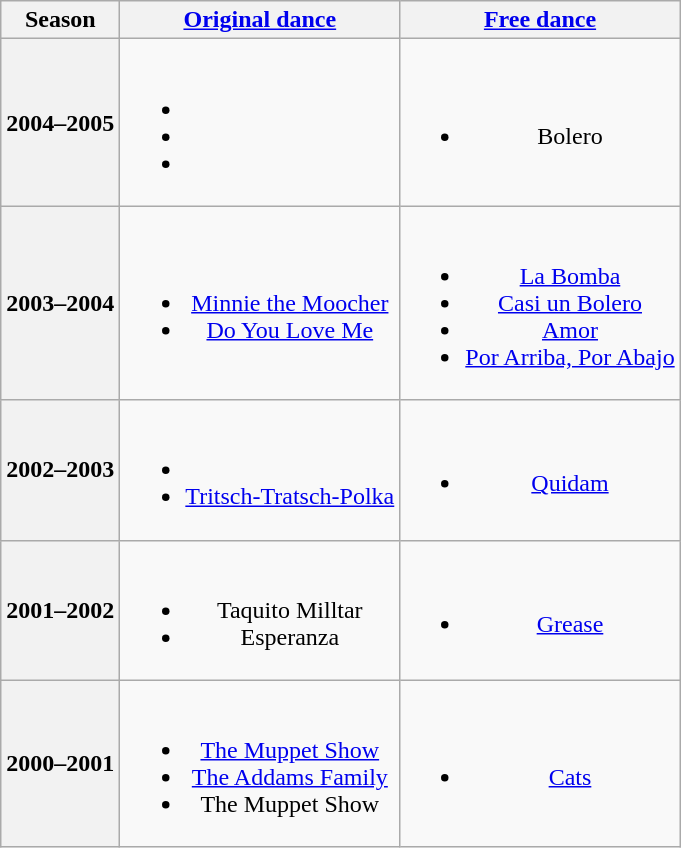<table class=wikitable style=text-align:center>
<tr>
<th>Season</th>
<th><a href='#'>Original dance</a></th>
<th><a href='#'>Free dance</a></th>
</tr>
<tr>
<th>2004–2005 <br> </th>
<td><br><ul><li></li><li></li><li></li></ul></td>
<td><br><ul><li>Bolero <br></li></ul></td>
</tr>
<tr>
<th>2003–2004 <br> </th>
<td><br><ul><li> <a href='#'>Minnie the Moocher</a> <br></li><li> <a href='#'>Do You Love Me</a> <br></li></ul></td>
<td><br><ul><li><a href='#'>La Bomba</a> <br></li><li><a href='#'>Casi un Bolero</a> <br></li><li><a href='#'>Amor</a> <br></li><li><a href='#'>Por Arriba, Por Abajo</a> <br></li></ul></td>
</tr>
<tr>
<th>2002–2003 <br> </th>
<td><br><ul><li></li><li> <a href='#'>Tritsch-Tratsch-Polka</a> <br></li></ul></td>
<td><br><ul><li><a href='#'>Quidam</a> <br></li></ul></td>
</tr>
<tr>
<th>2001–2002 <br> </th>
<td><br><ul><li> Taquito Milltar <br></li><li> Esperanza <br></li></ul></td>
<td><br><ul><li><a href='#'>Grease</a> <br></li></ul></td>
</tr>
<tr>
<th>2000–2001 <br> </th>
<td><br><ul><li><a href='#'>The Muppet Show</a> <br></li><li><a href='#'>The Addams Family</a> <br></li><li>The Muppet Show <br></li></ul></td>
<td><br><ul><li><a href='#'>Cats</a> <br></li></ul></td>
</tr>
</table>
